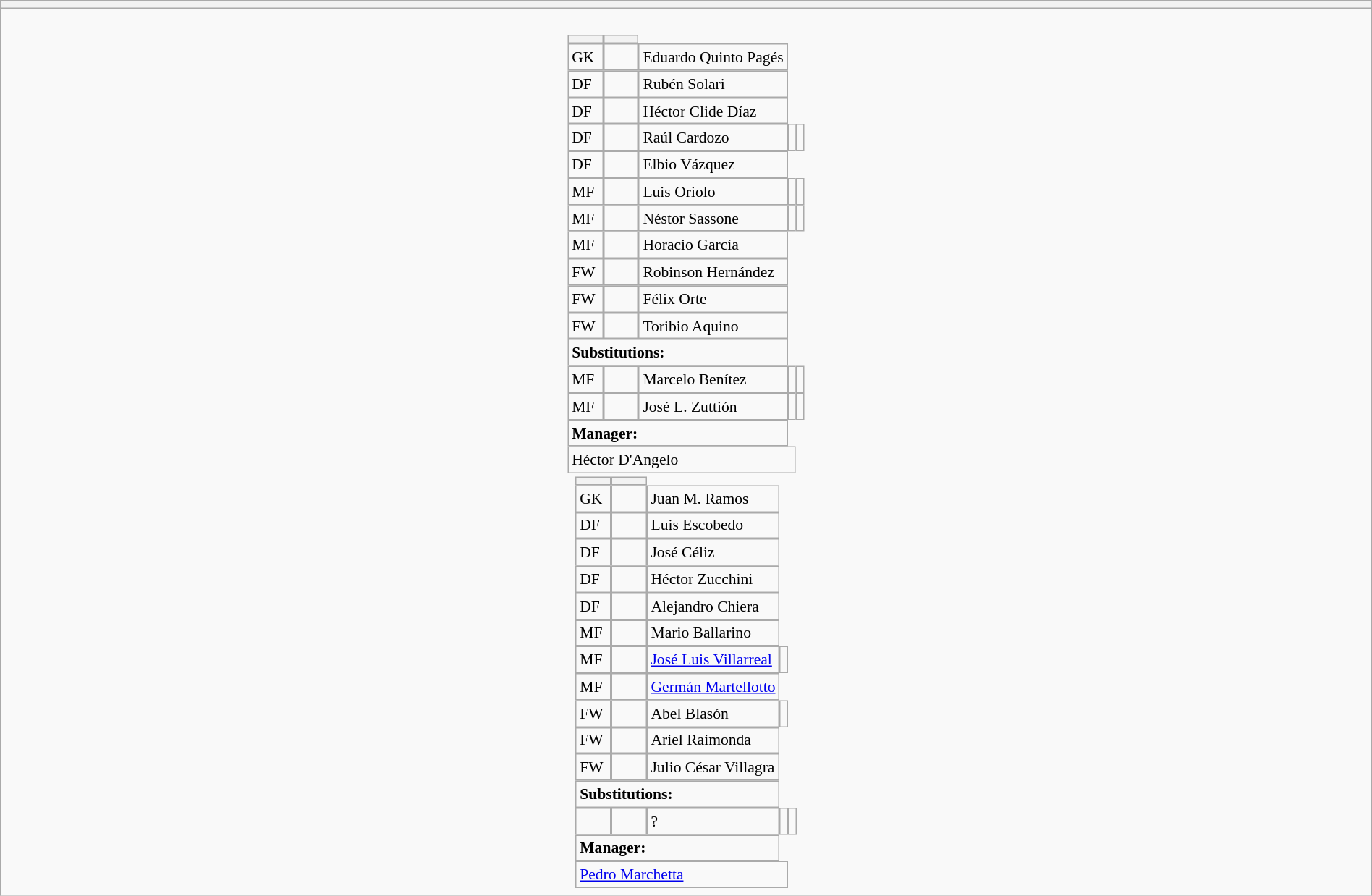<table style="width:100%" class="wikitable collapsible collapsed">
<tr>
<th></th>
</tr>
<tr>
<td><br>




 

<table style="font-size:90%; margin:0.2em auto;" cellspacing="0" cellpadding="0">
<tr>
<th width="25"></th>
<th width="25"></th>
</tr>
<tr>
<td>GK</td>
<td><strong> </strong></td>
<td>Eduardo Quinto Pagés</td>
</tr>
<tr>
<td>DF</td>
<td><strong> </strong></td>
<td>Rubén Solari</td>
</tr>
<tr>
<td>DF</td>
<td><strong> </strong></td>
<td>Héctor Clide Díaz</td>
</tr>
<tr>
<td>DF</td>
<td><strong> </strong></td>
<td>Raúl Cardozo</td>
<td></td>
<td></td>
</tr>
<tr>
<td>DF</td>
<td><strong> </strong></td>
<td>Elbio Vázquez</td>
</tr>
<tr>
<td>MF</td>
<td><strong> </strong></td>
<td>Luis Oriolo</td>
<td></td>
<td></td>
</tr>
<tr>
<td>MF</td>
<td><strong> </strong></td>
<td>Néstor Sassone</td>
<td></td>
<td> </td>
</tr>
<tr>
<td>MF</td>
<td><strong> </strong></td>
<td>Horacio García</td>
</tr>
<tr>
<td>FW</td>
<td><strong> </strong></td>
<td>Robinson Hernández</td>
</tr>
<tr>
<td>FW</td>
<td><strong> </strong></td>
<td>Félix Orte</td>
</tr>
<tr>
<td>FW</td>
<td><strong> </strong></td>
<td>Toribio Aquino</td>
</tr>
<tr>
<td colspan=3><strong>Substitutions:</strong></td>
</tr>
<tr>
<td>MF</td>
<td><strong> </strong></td>
<td>Marcelo Benítez</td>
<td></td>
<td></td>
</tr>
<tr>
<td>MF</td>
<td><strong> </strong></td>
<td>José L. Zuttión</td>
<td></td>
<td></td>
</tr>
<tr>
<td colspan=3><strong>Manager:</strong></td>
</tr>
<tr>
<td colspan=4> Héctor D'Angelo</td>
</tr>
</table>
<table cellspacing="0" cellpadding="0" style="font-size:90%; margin:0.2em auto;">
<tr>
<th width="25"></th>
<th width="25"></th>
</tr>
<tr>
<td>GK</td>
<td><strong> </strong></td>
<td>Juan M. Ramos</td>
</tr>
<tr>
<td>DF</td>
<td><strong> </strong></td>
<td>Luis Escobedo</td>
</tr>
<tr>
<td>DF</td>
<td><strong> </strong></td>
<td>José Céliz</td>
</tr>
<tr>
<td>DF</td>
<td><strong> </strong></td>
<td>Héctor Zucchini</td>
</tr>
<tr>
<td>DF</td>
<td><strong> </strong></td>
<td>Alejandro Chiera</td>
</tr>
<tr>
<td>MF</td>
<td><strong> </strong></td>
<td>Mario Ballarino</td>
</tr>
<tr>
<td>MF</td>
<td><strong> </strong></td>
<td><a href='#'>José Luis Villarreal</a></td>
<td></td>
</tr>
<tr>
<td>MF</td>
<td><strong> </strong></td>
<td><a href='#'>Germán Martellotto</a></td>
</tr>
<tr>
<td>FW</td>
<td><strong> </strong></td>
<td>Abel Blasón</td>
<td></td>
</tr>
<tr>
<td>FW</td>
<td><strong> </strong></td>
<td>Ariel Raimonda</td>
</tr>
<tr>
<td>FW</td>
<td><strong> </strong></td>
<td>Julio César Villagra</td>
</tr>
<tr>
<td colspan=3><strong>Substitutions:</strong></td>
</tr>
<tr>
<td></td>
<td><strong> </strong></td>
<td>?</td>
<td></td>
<td></td>
</tr>
<tr>
<td colspan=3><strong>Manager:</strong></td>
</tr>
<tr>
<td colspan=4> <a href='#'>Pedro Marchetta</a></td>
</tr>
</table>
</td>
</tr>
</table>
